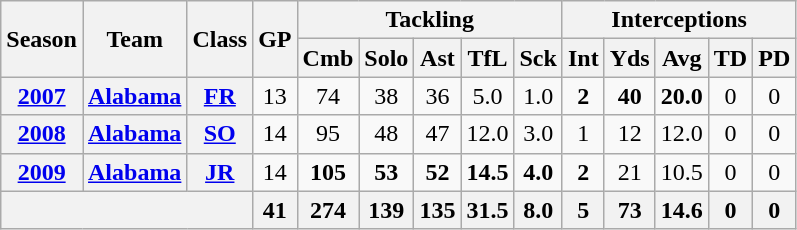<table class= "wikitable" style="text-align:center;">
<tr>
<th rowspan="2">Season</th>
<th rowspan="2">Team</th>
<th rowspan="2">Class</th>
<th rowspan="2">GP</th>
<th colspan="5">Tackling</th>
<th colspan="5">Interceptions</th>
</tr>
<tr>
<th>Cmb</th>
<th>Solo</th>
<th>Ast</th>
<th>TfL</th>
<th>Sck</th>
<th>Int</th>
<th>Yds</th>
<th>Avg</th>
<th>TD</th>
<th>PD</th>
</tr>
<tr>
<th><a href='#'>2007</a></th>
<th><a href='#'>Alabama</a></th>
<th><a href='#'>FR</a></th>
<td>13</td>
<td>74</td>
<td>38</td>
<td>36</td>
<td>5.0</td>
<td>1.0</td>
<td><strong>2</strong></td>
<td><strong>40</strong></td>
<td><strong>20.0</strong></td>
<td>0</td>
<td>0</td>
</tr>
<tr>
<th><a href='#'>2008</a></th>
<th><a href='#'>Alabama</a></th>
<th><a href='#'>SO</a></th>
<td>14</td>
<td>95</td>
<td>48</td>
<td>47</td>
<td>12.0</td>
<td>3.0</td>
<td>1</td>
<td>12</td>
<td>12.0</td>
<td>0</td>
<td>0</td>
</tr>
<tr>
<th><a href='#'>2009</a></th>
<th><a href='#'>Alabama</a></th>
<th><a href='#'>JR</a></th>
<td>14</td>
<td><strong>105</strong></td>
<td><strong>53</strong></td>
<td><strong>52</strong></td>
<td><strong>14.5</strong></td>
<td><strong>4.0</strong></td>
<td><strong>2</strong></td>
<td>21</td>
<td>10.5</td>
<td>0</td>
<td>0</td>
</tr>
<tr>
<th colspan="3"></th>
<th>41</th>
<th>274</th>
<th>139</th>
<th>135</th>
<th>31.5</th>
<th>8.0</th>
<th>5</th>
<th>73</th>
<th>14.6</th>
<th>0</th>
<th>0</th>
</tr>
</table>
